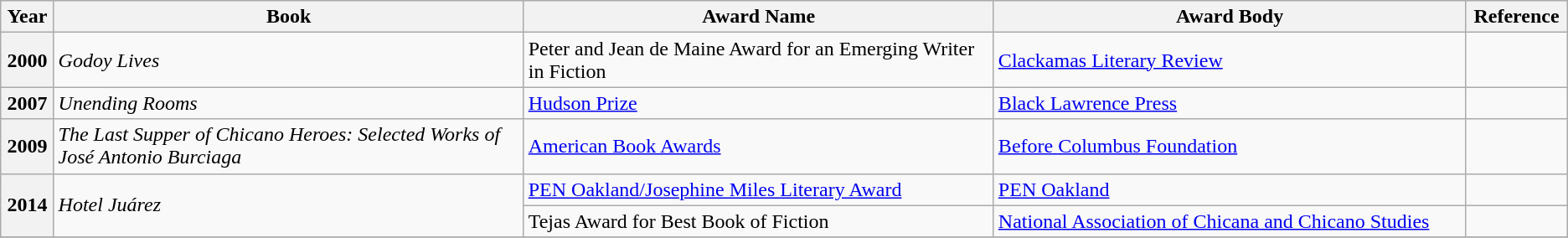<table class="wikitable">
<tr>
<th>Year</th>
<th width="30%">Book</th>
<th width="30%">Award Name</th>
<th>Award Body</th>
<th>Reference</th>
</tr>
<tr>
<th rowspan="1">2000</th>
<td rowspan="1"><em>Godoy Lives</em></td>
<td>Peter and Jean de Maine Award for an Emerging Writer in Fiction</td>
<td><a href='#'>Clackamas Literary Review</a></td>
<td></td>
</tr>
<tr>
<th rowspan="1">2007</th>
<td rowspan="1"><em>Unending Rooms</em></td>
<td><a href='#'>Hudson Prize</a></td>
<td><a href='#'>Black Lawrence Press</a></td>
<td></td>
</tr>
<tr>
<th rowspan="1">2009</th>
<td rowspan="1"><em>The Last Supper of Chicano Heroes: Selected Works of José Antonio Burciaga</em></td>
<td><a href='#'>American Book Awards</a></td>
<td><a href='#'>Before Columbus Foundation</a></td>
<td></td>
</tr>
<tr>
<th rowspan="2">2014</th>
<td rowspan="2"><em>Hotel Juárez</em></td>
<td><a href='#'>PEN Oakland/Josephine Miles Literary Award</a></td>
<td><a href='#'>PEN Oakland</a></td>
<td></td>
</tr>
<tr>
<td>Tejas Award for Best Book of Fiction</td>
<td><a href='#'>National Association of Chicana and Chicano Studies</a></td>
<td></td>
</tr>
<tr>
</tr>
</table>
